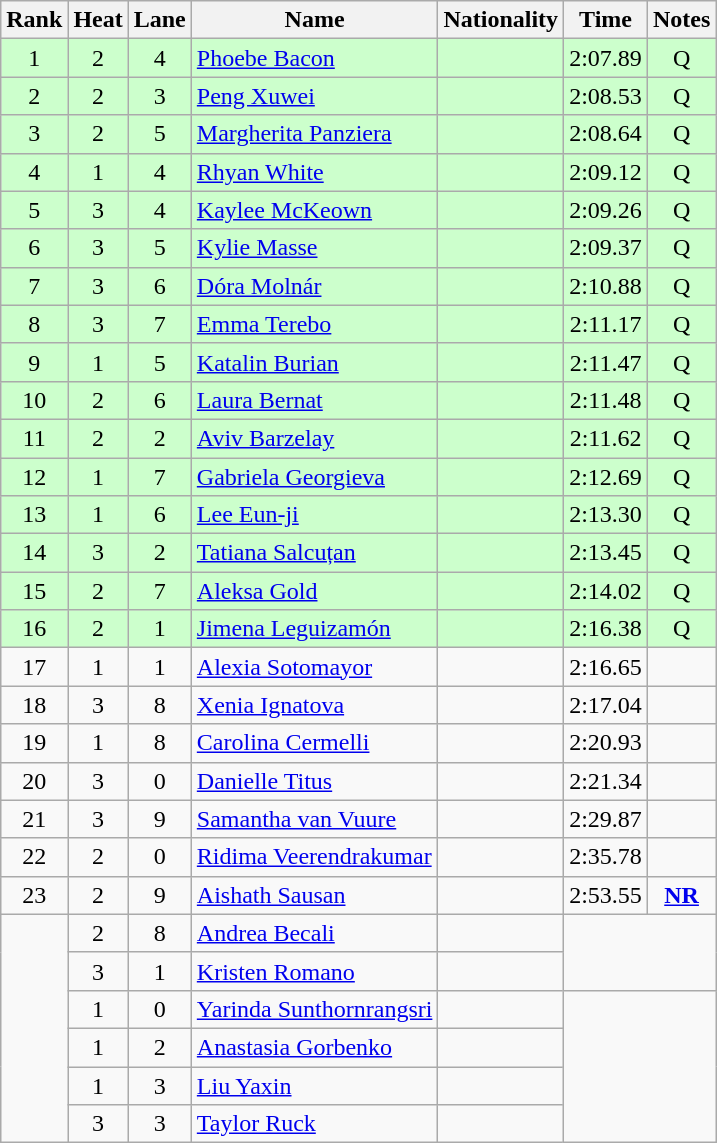<table class="wikitable sortable" style="text-align:center">
<tr>
<th>Rank</th>
<th>Heat</th>
<th>Lane</th>
<th>Name</th>
<th>Nationality</th>
<th>Time</th>
<th>Notes</th>
</tr>
<tr bgcolor=ccffcc>
<td>1</td>
<td>2</td>
<td>4</td>
<td align=left><a href='#'>Phoebe Bacon</a></td>
<td align=left></td>
<td>2:07.89</td>
<td>Q</td>
</tr>
<tr bgcolor=ccffcc>
<td>2</td>
<td>2</td>
<td>3</td>
<td align=left><a href='#'>Peng Xuwei</a></td>
<td align=left></td>
<td>2:08.53</td>
<td>Q</td>
</tr>
<tr bgcolor=ccffcc>
<td>3</td>
<td>2</td>
<td>5</td>
<td align=left><a href='#'>Margherita Panziera</a></td>
<td align=left></td>
<td>2:08.64</td>
<td>Q</td>
</tr>
<tr bgcolor=ccffcc>
<td>4</td>
<td>1</td>
<td>4</td>
<td align=left><a href='#'>Rhyan White</a></td>
<td align=left></td>
<td>2:09.12</td>
<td>Q</td>
</tr>
<tr bgcolor=ccffcc>
<td>5</td>
<td>3</td>
<td>4</td>
<td align=left><a href='#'>Kaylee McKeown</a></td>
<td align=left></td>
<td>2:09.26</td>
<td>Q</td>
</tr>
<tr bgcolor=ccffcc>
<td>6</td>
<td>3</td>
<td>5</td>
<td align=left><a href='#'>Kylie Masse</a></td>
<td align=left></td>
<td>2:09.37</td>
<td>Q</td>
</tr>
<tr bgcolor=ccffcc>
<td>7</td>
<td>3</td>
<td>6</td>
<td align=left><a href='#'>Dóra Molnár</a></td>
<td align=left></td>
<td>2:10.88</td>
<td>Q</td>
</tr>
<tr bgcolor=ccffcc>
<td>8</td>
<td>3</td>
<td>7</td>
<td align=left><a href='#'>Emma Terebo</a></td>
<td align=left></td>
<td>2:11.17</td>
<td>Q</td>
</tr>
<tr bgcolor=ccffcc>
<td>9</td>
<td>1</td>
<td>5</td>
<td align=left><a href='#'>Katalin Burian</a></td>
<td align=left></td>
<td>2:11.47</td>
<td>Q</td>
</tr>
<tr bgcolor=ccffcc>
<td>10</td>
<td>2</td>
<td>6</td>
<td align=left><a href='#'>Laura Bernat</a></td>
<td align=left></td>
<td>2:11.48</td>
<td>Q</td>
</tr>
<tr bgcolor=ccffcc>
<td>11</td>
<td>2</td>
<td>2</td>
<td align=left><a href='#'>Aviv Barzelay</a></td>
<td align=left></td>
<td>2:11.62</td>
<td>Q</td>
</tr>
<tr bgcolor=ccffcc>
<td>12</td>
<td>1</td>
<td>7</td>
<td align=left><a href='#'>Gabriela Georgieva</a></td>
<td align=left></td>
<td>2:12.69</td>
<td>Q</td>
</tr>
<tr bgcolor=ccffcc>
<td>13</td>
<td>1</td>
<td>6</td>
<td align=left><a href='#'>Lee Eun-ji</a></td>
<td align=left></td>
<td>2:13.30</td>
<td>Q</td>
</tr>
<tr bgcolor=ccffcc>
<td>14</td>
<td>3</td>
<td>2</td>
<td align=left><a href='#'>Tatiana Salcuțan</a></td>
<td align=left></td>
<td>2:13.45</td>
<td>Q</td>
</tr>
<tr bgcolor=ccffcc>
<td>15</td>
<td>2</td>
<td>7</td>
<td align=left><a href='#'>Aleksa Gold</a></td>
<td align=left></td>
<td>2:14.02</td>
<td>Q</td>
</tr>
<tr bgcolor=ccffcc>
<td>16</td>
<td>2</td>
<td>1</td>
<td align=left><a href='#'>Jimena Leguizamón</a></td>
<td align=left></td>
<td>2:16.38</td>
<td>Q</td>
</tr>
<tr>
<td>17</td>
<td>1</td>
<td>1</td>
<td align=left><a href='#'>Alexia Sotomayor</a></td>
<td align=left></td>
<td>2:16.65</td>
<td></td>
</tr>
<tr>
<td>18</td>
<td>3</td>
<td>8</td>
<td align=left><a href='#'>Xenia Ignatova</a></td>
<td align=left></td>
<td>2:17.04</td>
<td></td>
</tr>
<tr>
<td>19</td>
<td>1</td>
<td>8</td>
<td align=left><a href='#'>Carolina Cermelli</a></td>
<td align=left></td>
<td>2:20.93</td>
<td></td>
</tr>
<tr>
<td>20</td>
<td>3</td>
<td>0</td>
<td align=left><a href='#'>Danielle Titus</a></td>
<td align=left></td>
<td>2:21.34</td>
<td></td>
</tr>
<tr>
<td>21</td>
<td>3</td>
<td>9</td>
<td align=left><a href='#'>Samantha van Vuure</a></td>
<td align=left></td>
<td>2:29.87</td>
<td></td>
</tr>
<tr>
<td>22</td>
<td>2</td>
<td>0</td>
<td align=left><a href='#'>Ridima Veerendrakumar</a></td>
<td align=left></td>
<td>2:35.78</td>
<td></td>
</tr>
<tr>
<td>23</td>
<td>2</td>
<td>9</td>
<td align=left><a href='#'>Aishath Sausan</a></td>
<td align=left></td>
<td>2:53.55</td>
<td><strong><a href='#'>NR</a></strong></td>
</tr>
<tr>
<td rowspan=6></td>
<td>2</td>
<td>8</td>
<td align=left><a href='#'>Andrea Becali</a></td>
<td align=left></td>
<td colspan=2 rowspan=2></td>
</tr>
<tr>
<td>3</td>
<td>1</td>
<td align=left><a href='#'>Kristen Romano</a></td>
<td align=left></td>
</tr>
<tr>
<td>1</td>
<td>0</td>
<td align=left><a href='#'>Yarinda Sunthornrangsri</a></td>
<td align=left></td>
<td colspan="2" rowspan="4"></td>
</tr>
<tr>
<td>1</td>
<td>2</td>
<td align=left><a href='#'>Anastasia Gorbenko</a></td>
<td align=left></td>
</tr>
<tr>
<td>1</td>
<td>3</td>
<td align=left><a href='#'>Liu Yaxin</a></td>
<td align=left></td>
</tr>
<tr>
<td>3</td>
<td>3</td>
<td align=left><a href='#'>Taylor Ruck</a></td>
<td align=left></td>
</tr>
</table>
